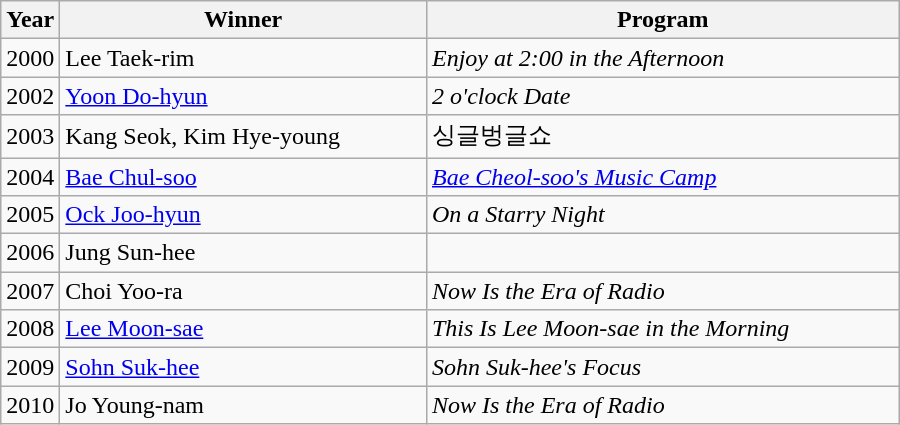<table class="wikitable" style="width:600px">
<tr>
<th width=10>Year</th>
<th>Winner</th>
<th>Program</th>
</tr>
<tr>
<td>2000</td>
<td>Lee Taek-rim</td>
<td><em>Enjoy at 2:00 in the Afternoon</em></td>
</tr>
<tr>
<td>2002</td>
<td><a href='#'>Yoon Do-hyun</a></td>
<td><em>2 o'clock Date</em></td>
</tr>
<tr>
<td>2003</td>
<td>Kang Seok, Kim Hye-young</td>
<td>싱글벙글쇼</td>
</tr>
<tr>
<td>2004</td>
<td><a href='#'>Bae Chul-soo</a></td>
<td><em><a href='#'>Bae Cheol-soo's Music Camp</a></em></td>
</tr>
<tr>
<td>2005</td>
<td><a href='#'>Ock Joo-hyun</a></td>
<td><em>On a Starry Night</em></td>
</tr>
<tr>
<td>2006</td>
<td>Jung Sun-hee</td>
<td></td>
</tr>
<tr>
<td>2007</td>
<td>Choi Yoo-ra</td>
<td><em>Now Is the Era of Radio</em></td>
</tr>
<tr>
<td>2008</td>
<td><a href='#'>Lee Moon-sae</a></td>
<td><em>This Is Lee Moon-sae in the Morning</em></td>
</tr>
<tr>
<td>2009</td>
<td><a href='#'>Sohn Suk-hee</a></td>
<td><em>Sohn Suk-hee's Focus</em></td>
</tr>
<tr>
<td>2010</td>
<td>Jo Young-nam</td>
<td><em>Now Is the Era of Radio</em></td>
</tr>
</table>
